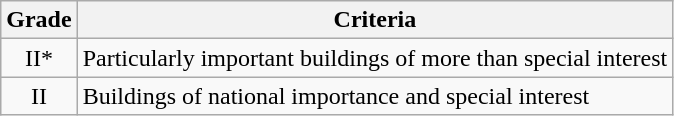<table class="wikitable">
<tr>
<th>Grade</th>
<th>Criteria</th>
</tr>
<tr>
<td align="center" >II*</td>
<td>Particularly important buildings of more than special interest</td>
</tr>
<tr>
<td align="center" >II</td>
<td>Buildings of national importance and special interest</td>
</tr>
</table>
